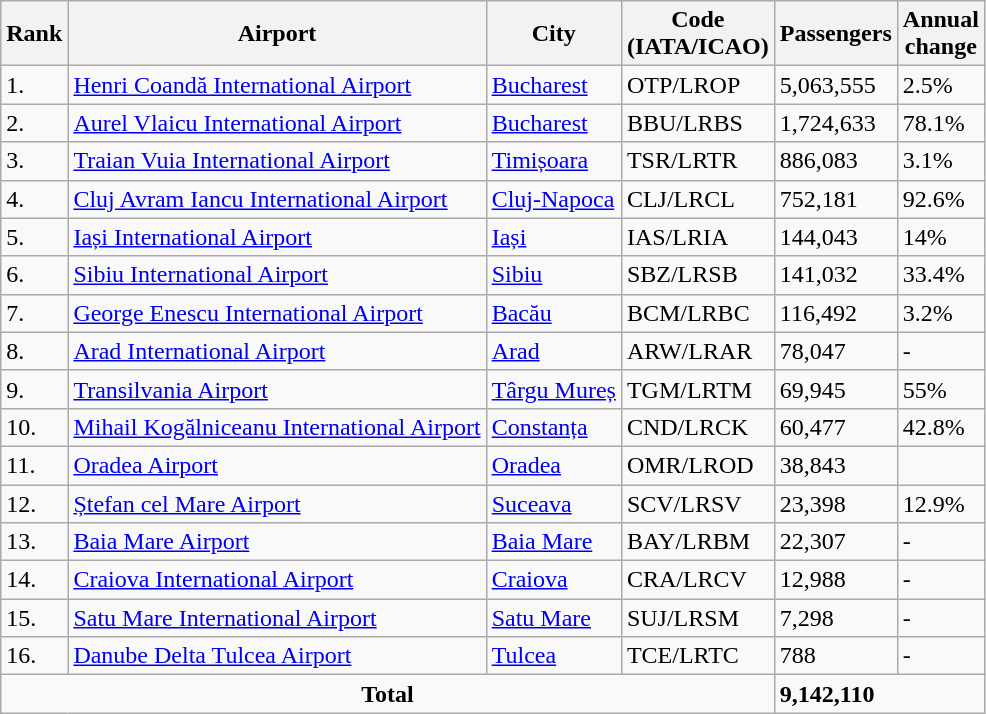<table class="wikitable sortable">
<tr>
<th>Rank</th>
<th>Airport</th>
<th>City</th>
<th>Code<br>(IATA/ICAO)</th>
<th>Passengers</th>
<th>Annual<br>change</th>
</tr>
<tr>
<td>1.</td>
<td><a href='#'>Henri Coandă International Airport</a></td>
<td><a href='#'>Bucharest</a></td>
<td>OTP/LROP</td>
<td>5,063,555</td>
<td> 2.5%</td>
</tr>
<tr>
<td>2.</td>
<td><a href='#'>Aurel Vlaicu International Airport</a></td>
<td><a href='#'>Bucharest</a></td>
<td>BBU/LRBS</td>
<td>1,724,633</td>
<td> 78.1%</td>
</tr>
<tr>
<td>3.</td>
<td><a href='#'>Traian Vuia International Airport</a></td>
<td><a href='#'>Timișoara</a></td>
<td>TSR/LRTR</td>
<td>886,083</td>
<td> 3.1%</td>
</tr>
<tr>
<td>4.</td>
<td><a href='#'>Cluj Avram Iancu International Airport</a></td>
<td><a href='#'>Cluj-Napoca</a></td>
<td>CLJ/LRCL</td>
<td>752,181</td>
<td> 92.6%</td>
</tr>
<tr>
<td>5.</td>
<td><a href='#'>Iași International Airport</a></td>
<td><a href='#'>Iași</a></td>
<td>IAS/LRIA</td>
<td>144,043</td>
<td> 14%</td>
</tr>
<tr>
<td>6.</td>
<td><a href='#'>Sibiu International Airport</a></td>
<td><a href='#'>Sibiu</a></td>
<td>SBZ/LRSB</td>
<td>141,032</td>
<td> 33.4%</td>
</tr>
<tr>
<td>7.</td>
<td><a href='#'>George Enescu International Airport</a></td>
<td><a href='#'>Bacău</a></td>
<td>BCM/LRBC</td>
<td>116,492</td>
<td> 3.2%</td>
</tr>
<tr>
<td>8.</td>
<td><a href='#'>Arad International Airport</a></td>
<td><a href='#'>Arad</a></td>
<td>ARW/LRAR</td>
<td>78,047</td>
<td>-</td>
</tr>
<tr>
<td>9.</td>
<td><a href='#'>Transilvania Airport</a></td>
<td><a href='#'>Târgu Mureș</a></td>
<td>TGM/LRTM</td>
<td>69,945</td>
<td> 55%</td>
</tr>
<tr>
<td>10.</td>
<td><a href='#'>Mihail Kogălniceanu International Airport</a></td>
<td><a href='#'>Constanța</a></td>
<td>CND/LRCK</td>
<td>60,477</td>
<td> 42.8%</td>
</tr>
<tr>
<td>11.</td>
<td><a href='#'>Oradea Airport</a></td>
<td><a href='#'>Oradea</a></td>
<td>OMR/LROD</td>
<td>38,843</td>
<td></td>
</tr>
<tr>
<td>12.</td>
<td><a href='#'>Ștefan cel Mare Airport</a></td>
<td><a href='#'>Suceava</a></td>
<td>SCV/LRSV</td>
<td>23,398</td>
<td> 12.9%</td>
</tr>
<tr>
<td>13.</td>
<td><a href='#'>Baia Mare Airport</a></td>
<td><a href='#'>Baia Mare</a></td>
<td>BAY/LRBM</td>
<td>22,307</td>
<td>-</td>
</tr>
<tr>
<td>14.</td>
<td><a href='#'>Craiova International Airport</a></td>
<td><a href='#'>Craiova</a></td>
<td>CRA/LRCV</td>
<td>12,988</td>
<td>-</td>
</tr>
<tr>
<td>15.</td>
<td><a href='#'>Satu Mare International Airport</a></td>
<td><a href='#'>Satu Mare</a></td>
<td>SUJ/LRSM</td>
<td>7,298</td>
<td>-</td>
</tr>
<tr>
<td>16.</td>
<td><a href='#'>Danube Delta Tulcea Airport</a></td>
<td><a href='#'>Tulcea</a></td>
<td>TCE/LRTC</td>
<td>788</td>
<td>-</td>
</tr>
<tr>
<td colspan=4 style="text-align:center"><strong>Total</strong></td>
<td colspan=2><strong>9,142,110</strong></td>
</tr>
</table>
